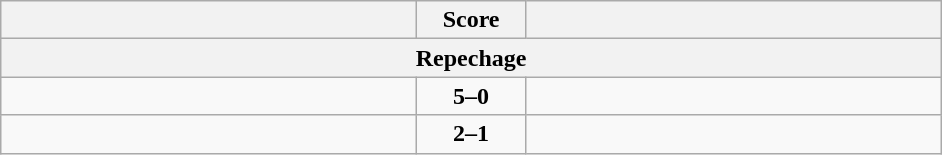<table class="wikitable" style="text-align: left;">
<tr>
<th align="right" width="270"></th>
<th width="65">Score</th>
<th align="left" width="270"></th>
</tr>
<tr>
<th colspan="3">Repechage</th>
</tr>
<tr>
<td><strong></strong></td>
<td align=center><strong>5–0</strong></td>
<td></td>
</tr>
<tr>
<td><strong></strong></td>
<td align=center><strong>2–1</strong></td>
<td></td>
</tr>
</table>
